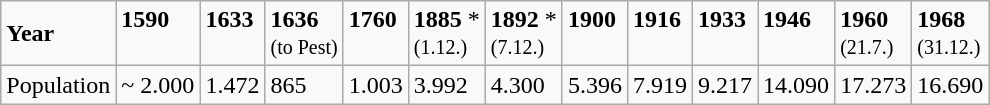<table class="wikitable">
<tr>
<td><strong>Year</strong></td>
<td><strong>1590</strong><br><small> </small></td>
<td><strong>1633</strong><br><small> </small></td>
<td><strong>1636</strong><br><small>(to Pest)</small></td>
<td><strong>1760</strong><br><small> </small></td>
<td><strong>1885</strong> *<br><small>(1.12.)</small></td>
<td><strong>1892</strong> *<br><small>(7.12.)</small></td>
<td><strong>1900</strong><br><small> </small></td>
<td><strong>1916</strong><br><small> </small></td>
<td><strong>1933</strong><br><small> </small></td>
<td><strong>1946</strong><br><small> </small></td>
<td><strong>1960</strong><br><small>(21.7.)</small></td>
<td><strong>1968</strong><br><small>(31.12.)</small></td>
</tr>
<tr>
<td>Population</td>
<td>~ 2.000</td>
<td>1.472</td>
<td>865</td>
<td>1.003</td>
<td>3.992</td>
<td>4.300</td>
<td>5.396</td>
<td>7.919</td>
<td>9.217</td>
<td>14.090</td>
<td>17.273</td>
<td>16.690</td>
</tr>
</table>
